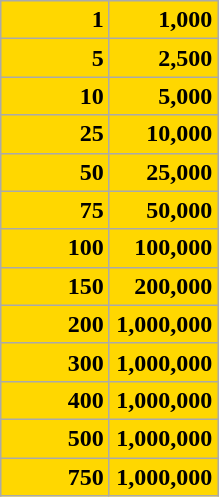<table class="wikitable" style="background: gold; text-align: right">
<tr>
<td width=65px><strong>1</strong></td>
<td width=65px><strong>1,000</strong></td>
</tr>
<tr>
<td><strong>5</strong></td>
<td><strong>2,500</strong></td>
</tr>
<tr>
<td><strong>10</strong></td>
<td><strong>5,000</strong></td>
</tr>
<tr>
<td><strong>25</strong></td>
<td><strong>10,000</strong></td>
</tr>
<tr>
<td><strong>50</strong></td>
<td><strong>25,000</strong></td>
</tr>
<tr>
<td><strong>75</strong></td>
<td><strong>50,000</strong></td>
</tr>
<tr>
<td><strong>100</strong></td>
<td><strong>100,000</strong></td>
</tr>
<tr>
<td><strong>150</strong></td>
<td><strong>200,000</strong></td>
</tr>
<tr>
<td><strong>200</strong></td>
<td><strong>1,000,000</strong></td>
</tr>
<tr>
<td><strong>300</strong></td>
<td><strong>1,000,000</strong></td>
</tr>
<tr>
<td><strong>400</strong></td>
<td><strong>1,000,000</strong></td>
</tr>
<tr>
<td><strong>500</strong></td>
<td><strong>1,000,000</strong></td>
</tr>
<tr>
<td><strong>750</strong></td>
<td><strong>1,000,000</strong></td>
</tr>
</table>
